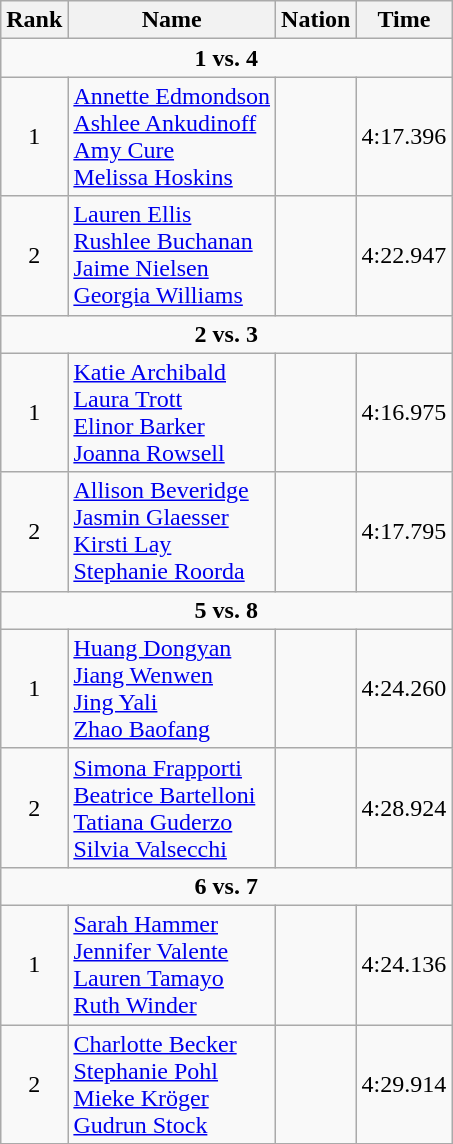<table class="wikitable" style="text-align:center">
<tr>
<th>Rank</th>
<th>Name</th>
<th>Nation</th>
<th>Time</th>
</tr>
<tr>
<td colspan=4><strong>1 vs. 4</strong></td>
</tr>
<tr>
<td>1</td>
<td align=left><a href='#'>Annette Edmondson</a><br><a href='#'>Ashlee Ankudinoff</a><br><a href='#'>Amy Cure</a><br><a href='#'>Melissa Hoskins</a></td>
<td align=left></td>
<td>4:17.396</td>
</tr>
<tr>
<td>2</td>
<td align=left><a href='#'>Lauren Ellis</a><br><a href='#'>Rushlee Buchanan</a><br><a href='#'>Jaime Nielsen</a><br><a href='#'>Georgia Williams</a></td>
<td align=left></td>
<td>4:22.947</td>
</tr>
<tr>
<td colspan=4><strong>2 vs. 3</strong></td>
</tr>
<tr>
<td>1</td>
<td align=left><a href='#'>Katie Archibald</a><br><a href='#'>Laura Trott</a><br><a href='#'>Elinor Barker</a><br><a href='#'>Joanna Rowsell</a></td>
<td align=left></td>
<td>4:16.975</td>
</tr>
<tr>
<td>2</td>
<td align=left><a href='#'>Allison Beveridge</a><br><a href='#'>Jasmin Glaesser</a><br><a href='#'>Kirsti Lay</a><br><a href='#'>Stephanie Roorda</a></td>
<td align=left></td>
<td>4:17.795</td>
</tr>
<tr>
<td colspan=4><strong>5 vs. 8</strong></td>
</tr>
<tr>
<td>1</td>
<td align=left><a href='#'>Huang Dongyan</a><br><a href='#'>Jiang Wenwen</a><br><a href='#'>Jing Yali</a><br><a href='#'>Zhao Baofang</a></td>
<td align=left></td>
<td>4:24.260</td>
</tr>
<tr>
<td>2</td>
<td align=left><a href='#'>Simona Frapporti</a><br><a href='#'>Beatrice Bartelloni</a><br><a href='#'>Tatiana Guderzo</a><br><a href='#'>Silvia Valsecchi</a></td>
<td align=left></td>
<td>4:28.924</td>
</tr>
<tr>
<td colspan=4><strong>6 vs. 7</strong></td>
</tr>
<tr>
<td>1</td>
<td align=left><a href='#'>Sarah Hammer</a><br><a href='#'>Jennifer Valente</a><br><a href='#'>Lauren Tamayo</a><br><a href='#'>Ruth Winder</a></td>
<td align=left></td>
<td>4:24.136</td>
</tr>
<tr>
<td>2</td>
<td align=left><a href='#'>Charlotte Becker</a><br><a href='#'>Stephanie Pohl</a><br><a href='#'>Mieke Kröger</a><br><a href='#'>Gudrun Stock</a></td>
<td align=left></td>
<td>4:29.914</td>
</tr>
</table>
